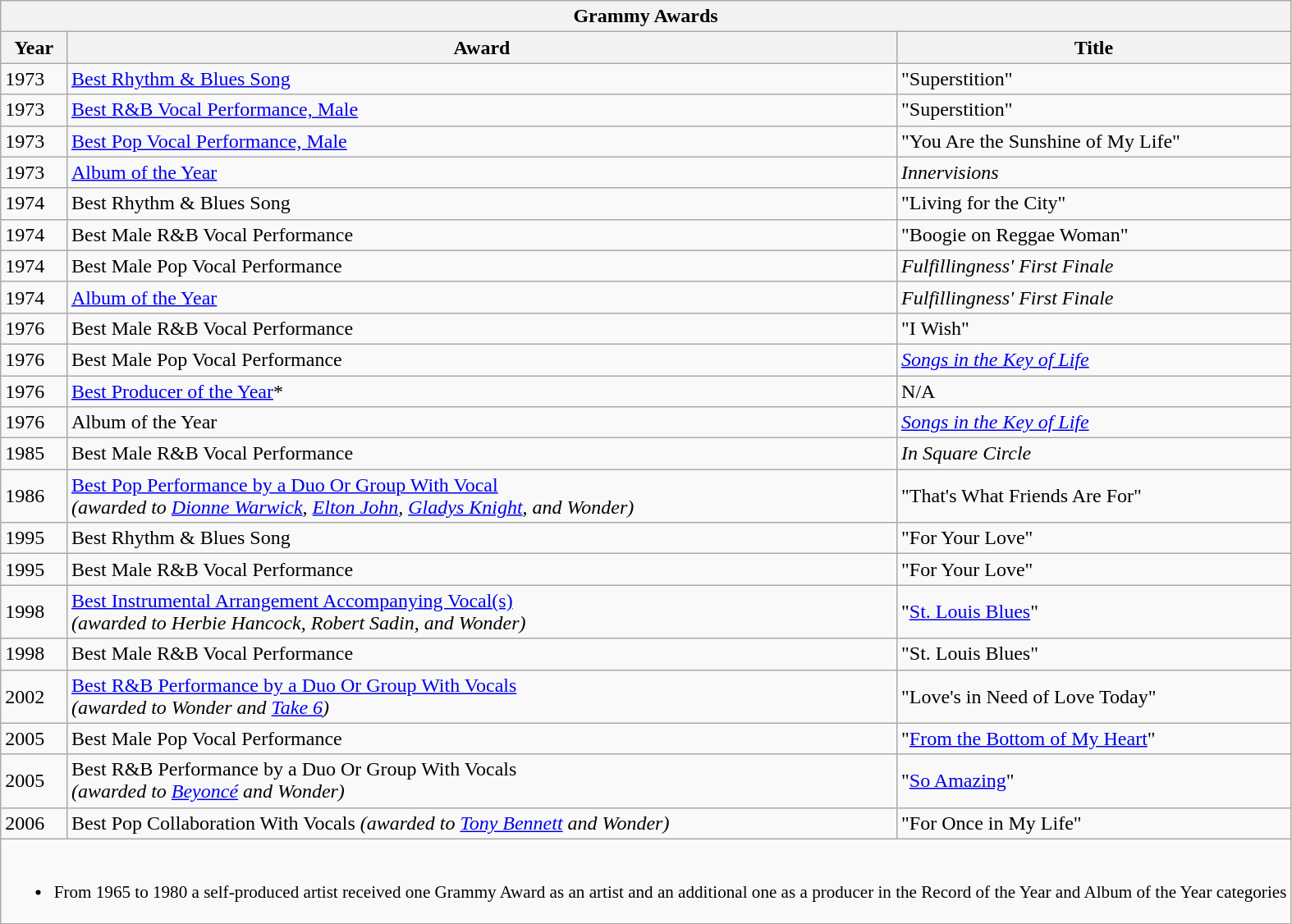<table class="wikitable collapsible collapsed" style="min-width:60em">
<tr>
<th colspan=3>Grammy Awards</th>
</tr>
<tr>
<th>Year</th>
<th>Award</th>
<th>Title</th>
</tr>
<tr>
<td>1973</td>
<td><a href='#'>Best Rhythm & Blues Song</a></td>
<td>"Superstition"</td>
</tr>
<tr>
<td>1973</td>
<td><a href='#'>Best R&B Vocal Performance, Male</a></td>
<td>"Superstition"</td>
</tr>
<tr>
<td>1973</td>
<td><a href='#'>Best Pop Vocal Performance, Male</a></td>
<td>"You Are the Sunshine of My Life"</td>
</tr>
<tr>
<td>1973</td>
<td><a href='#'>Album of the Year</a></td>
<td><em>Innervisions</em></td>
</tr>
<tr>
<td>1974</td>
<td>Best Rhythm & Blues Song</td>
<td>"Living for the City"</td>
</tr>
<tr>
<td>1974</td>
<td>Best Male R&B Vocal Performance</td>
<td>"Boogie on Reggae Woman"</td>
</tr>
<tr>
<td>1974</td>
<td>Best Male Pop Vocal Performance</td>
<td><em>Fulfillingness' First Finale</em></td>
</tr>
<tr>
<td>1974</td>
<td><a href='#'>Album of the Year</a></td>
<td><em>Fulfillingness' First Finale</em></td>
</tr>
<tr>
<td>1976</td>
<td>Best Male R&B Vocal Performance</td>
<td>"I Wish"</td>
</tr>
<tr>
<td>1976</td>
<td>Best Male Pop Vocal Performance</td>
<td><em><a href='#'>Songs in the Key of Life</a></em></td>
</tr>
<tr>
<td>1976</td>
<td><a href='#'>Best Producer of the Year</a>*</td>
<td>N/A</td>
</tr>
<tr>
<td>1976</td>
<td>Album of the Year</td>
<td><em><a href='#'>Songs in the Key of Life</a></em></td>
</tr>
<tr>
<td>1985</td>
<td>Best Male R&B Vocal Performance</td>
<td><em>In Square Circle</em></td>
</tr>
<tr>
<td>1986</td>
<td><a href='#'>Best Pop Performance by a Duo Or Group With Vocal</a><br><em>(awarded to <a href='#'>Dionne Warwick</a>, <a href='#'>Elton John</a>, <a href='#'>Gladys Knight</a>, and Wonder)</em></td>
<td>"That's What Friends Are For"</td>
</tr>
<tr>
<td>1995</td>
<td>Best Rhythm & Blues Song</td>
<td>"For Your Love"</td>
</tr>
<tr>
<td>1995</td>
<td>Best Male R&B Vocal Performance</td>
<td>"For Your Love"</td>
</tr>
<tr>
<td>1998</td>
<td><a href='#'>Best Instrumental Arrangement Accompanying Vocal(s)</a><br><em>(awarded to Herbie Hancock, Robert Sadin, and Wonder)</em></td>
<td>"<a href='#'>St. Louis Blues</a>"</td>
</tr>
<tr>
<td>1998</td>
<td>Best Male R&B Vocal Performance</td>
<td>"St. Louis Blues"</td>
</tr>
<tr>
<td>2002</td>
<td><a href='#'>Best R&B Performance by a Duo Or Group With Vocals</a><br><em>(awarded to Wonder and <a href='#'>Take 6</a>)</em></td>
<td>"Love's in Need of Love Today"</td>
</tr>
<tr>
<td>2005</td>
<td>Best Male Pop Vocal Performance</td>
<td>"<a href='#'>From the Bottom of My Heart</a>"</td>
</tr>
<tr>
<td>2005</td>
<td>Best R&B Performance by a Duo Or Group With Vocals<br><em>(awarded to <a href='#'>Beyoncé</a> and Wonder)</em></td>
<td>"<a href='#'>So Amazing</a>"</td>
</tr>
<tr>
<td>2006</td>
<td>Best Pop Collaboration With Vocals <em>(awarded to <a href='#'>Tony Bennett</a> and Wonder)</em></td>
<td>"For Once in My Life"</td>
</tr>
<tr>
<td colspan=3 style="font-size:88%"><br><ul><li>From 1965 to 1980 a self-produced artist received one Grammy Award as an artist and an additional one as a producer in the Record of the Year and Album of the Year categories</li></ul></td>
</tr>
</table>
